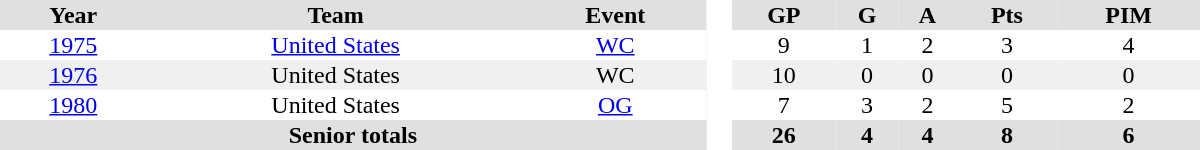<table border="0" cellpadding="1" cellspacing="0" style="text-align:center; width:50em">
<tr ALIGN="centre" bgcolor="#e0e0e0">
<th>Year</th>
<th>Team</th>
<th>Event</th>
<th rowspan="99" bgcolor="#ffffff"> </th>
<th>GP</th>
<th>G</th>
<th>A</th>
<th>Pts</th>
<th>PIM</th>
</tr>
<tr>
<td><a href='#'>1975</a></td>
<td><a href='#'>United States</a></td>
<td><a href='#'>WC</a></td>
<td>9</td>
<td>1</td>
<td>2</td>
<td>3</td>
<td>4</td>
</tr>
<tr bgcolor="#f0f0f0">
<td><a href='#'>1976</a></td>
<td>United States</td>
<td>WC</td>
<td>10</td>
<td>0</td>
<td>0</td>
<td>0</td>
<td>0</td>
</tr>
<tr>
<td><a href='#'>1980</a></td>
<td>United States</td>
<td><a href='#'>OG</a></td>
<td>7</td>
<td>3</td>
<td>2</td>
<td>5</td>
<td>2</td>
</tr>
<tr bgcolor="#e0e0e0">
<th colspan=3>Senior totals</th>
<th>26</th>
<th>4</th>
<th>4</th>
<th>8</th>
<th>6</th>
</tr>
</table>
